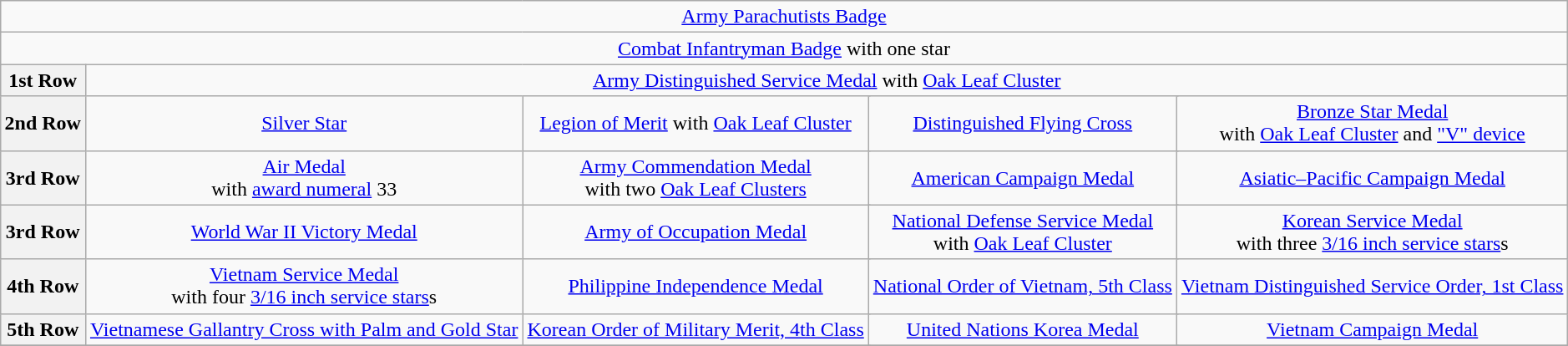<table class="wikitable" style="margin:1em auto; text-align:center;">
<tr>
<td colspan="19"><a href='#'>Army Parachutists Badge</a></td>
</tr>
<tr>
<td colspan="19"><a href='#'>Combat Infantryman Badge</a> with one star</td>
</tr>
<tr>
<th>1st Row</th>
<td colspan="14"><a href='#'>Army Distinguished Service Medal</a> with <a href='#'>Oak Leaf Cluster</a></td>
</tr>
<tr>
<th>2nd Row</th>
<td colspan="4"><a href='#'>Silver Star</a></td>
<td colspan="4"><a href='#'>Legion of Merit</a> with <a href='#'>Oak Leaf Cluster</a></td>
<td colspan="4"><a href='#'>Distinguished Flying Cross</a></td>
<td colspan="4"><a href='#'>Bronze Star Medal</a> <br>with <a href='#'>Oak Leaf Cluster</a> and <a href='#'>"V" device</a></td>
</tr>
<tr>
<th>3rd Row</th>
<td colspan="4"><a href='#'>Air Medal</a> <br>with <a href='#'>award numeral</a> 33</td>
<td colspan="4"><a href='#'>Army Commendation Medal</a> <br>with two <a href='#'>Oak Leaf Clusters</a></td>
<td colspan="4"><a href='#'>American Campaign Medal</a></td>
<td colspan="4"><a href='#'>Asiatic–Pacific Campaign Medal</a></td>
</tr>
<tr>
<th>3rd Row</th>
<td colspan="4"><a href='#'>World War II Victory Medal</a></td>
<td colspan="4"><a href='#'>Army of Occupation Medal</a></td>
<td colspan="4"><a href='#'>National Defense Service Medal</a> <br>with <a href='#'>Oak Leaf Cluster</a></td>
<td colspan="4"><a href='#'>Korean Service Medal</a> <br> with three <a href='#'>3/16 inch service stars</a>s</td>
</tr>
<tr>
<th>4th Row</th>
<td colspan="4"><a href='#'>Vietnam Service Medal</a> <br> with four <a href='#'>3/16 inch service stars</a>s</td>
<td colspan="4"><a href='#'>Philippine Independence Medal</a></td>
<td colspan="4"><a href='#'>National Order of Vietnam, 5th Class</a></td>
<td colspan="4"><a href='#'>Vietnam Distinguished Service Order, 1st Class</a></td>
</tr>
<tr>
<th>5th Row</th>
<td colspan="4"><a href='#'>Vietnamese Gallantry Cross with Palm and Gold Star</a></td>
<td colspan="4"><a href='#'>Korean Order of Military Merit, 4th Class</a></td>
<td colspan="4"><a href='#'>United Nations Korea Medal</a></td>
<td colspan="4"><a href='#'>Vietnam Campaign Medal</a></td>
</tr>
<tr>
</tr>
</table>
